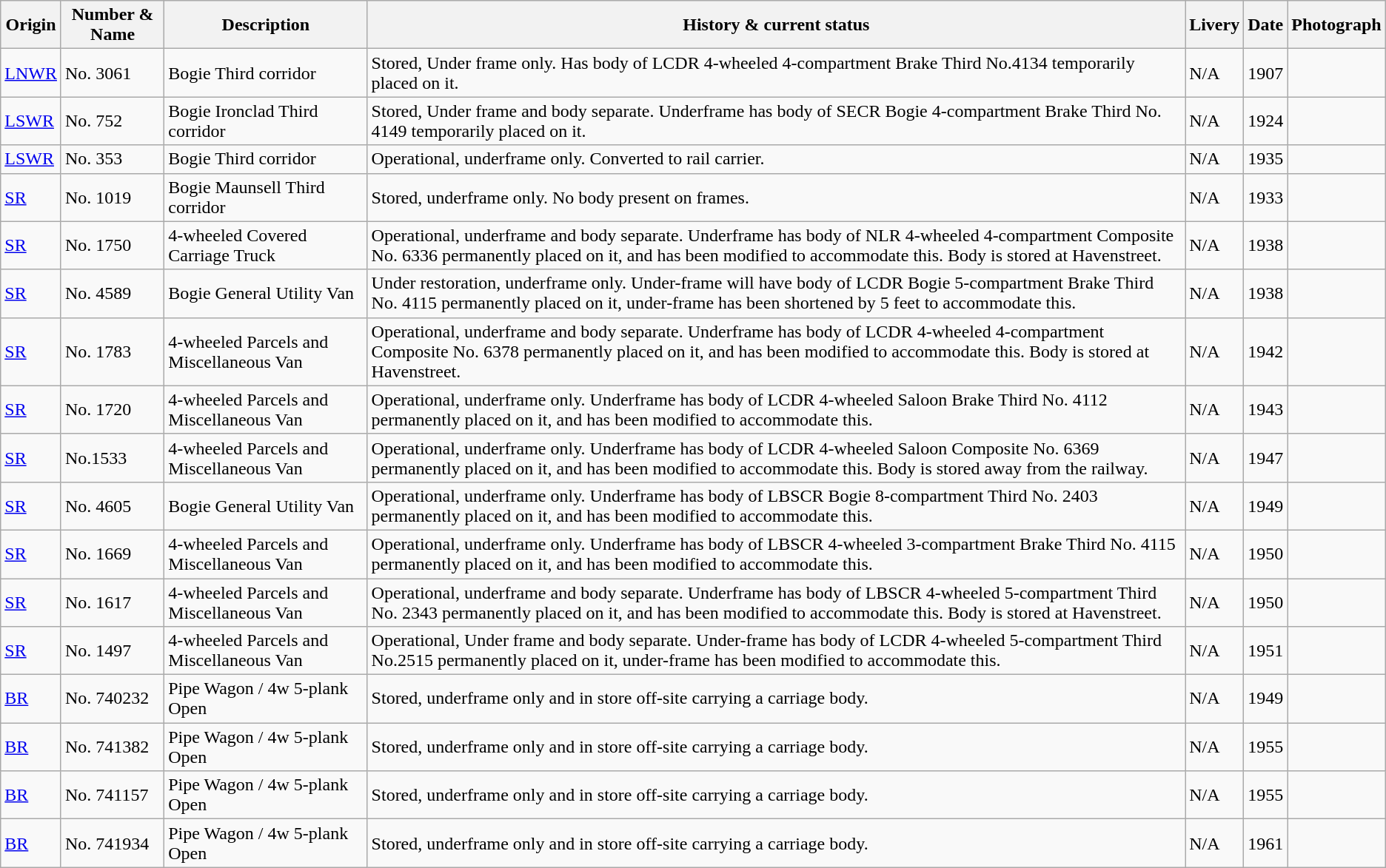<table class="wikitable">
<tr>
<th>Origin</th>
<th>Number & Name</th>
<th>Description</th>
<th>History & current status</th>
<th>Livery</th>
<th>Date</th>
<th>Photograph</th>
</tr>
<tr>
<td><a href='#'>LNWR</a></td>
<td>No. 3061</td>
<td>Bogie Third corridor</td>
<td>Stored, Under frame only. Has body of LCDR 4-wheeled 4-compartment Brake Third No.4134 temporarily placed on it.</td>
<td>N/A</td>
<td>1907</td>
<td></td>
</tr>
<tr>
<td><a href='#'>LSWR</a></td>
<td>No. 752</td>
<td>Bogie Ironclad Third corridor</td>
<td>Stored, Under frame and body separate. Underframe has body of SECR Bogie 4-compartment Brake Third No. 4149 temporarily placed on it.</td>
<td>N/A</td>
<td>1924</td>
<td></td>
</tr>
<tr>
<td><a href='#'>LSWR</a></td>
<td>No. 353</td>
<td>Bogie Third corridor</td>
<td>Operational, underframe only. Converted to rail carrier.</td>
<td>N/A</td>
<td>1935</td>
<td></td>
</tr>
<tr>
<td><a href='#'>SR</a></td>
<td>No. 1019</td>
<td>Bogie Maunsell Third corridor</td>
<td>Stored, underframe only. No body present on frames.</td>
<td>N/A</td>
<td>1933</td>
<td></td>
</tr>
<tr>
<td><a href='#'>SR</a></td>
<td>No. 1750</td>
<td>4-wheeled Covered Carriage Truck</td>
<td>Operational, underframe and body separate. Underframe has body of NLR 4-wheeled 4-compartment Composite No. 6336 permanently placed on it, and has been modified to accommodate this. Body is stored at Havenstreet.</td>
<td>N/A</td>
<td>1938</td>
<td></td>
</tr>
<tr>
<td><a href='#'>SR</a></td>
<td>No. 4589</td>
<td>Bogie General Utility Van</td>
<td>Under restoration, underframe only. Under-frame will have body of LCDR Bogie 5-compartment Brake Third No. 4115 permanently placed on it, under-frame has been shortened by 5 feet to accommodate this.</td>
<td>N/A</td>
<td>1938</td>
<td></td>
</tr>
<tr>
<td><a href='#'>SR</a></td>
<td>No. 1783</td>
<td>4-wheeled Parcels and Miscellaneous Van</td>
<td>Operational, underframe and body separate. Underframe has body of LCDR 4-wheeled 4-compartment Composite No. 6378 permanently placed on it, and has been modified to accommodate this. Body is stored at Havenstreet.</td>
<td>N/A</td>
<td>1942</td>
<td></td>
</tr>
<tr>
<td><a href='#'>SR</a></td>
<td>No. 1720</td>
<td>4-wheeled Parcels and Miscellaneous Van</td>
<td>Operational, underframe only. Underframe has body of LCDR 4-wheeled Saloon Brake Third No. 4112 permanently placed on it, and has been modified to accommodate this.</td>
<td>N/A</td>
<td>1943</td>
<td></td>
</tr>
<tr>
<td><a href='#'>SR</a></td>
<td>No.1533</td>
<td>4-wheeled Parcels and Miscellaneous Van</td>
<td>Operational, underframe only. Underframe has body of LCDR 4-wheeled Saloon Composite No. 6369 permanently placed on it, and has been modified to accommodate this. Body is stored away from the railway.</td>
<td>N/A</td>
<td>1947</td>
<td></td>
</tr>
<tr>
<td><a href='#'>SR</a></td>
<td>No. 4605</td>
<td>Bogie General Utility Van</td>
<td>Operational, underframe only. Underframe has body of LBSCR Bogie 8-compartment Third No. 2403 permanently placed on it, and has been modified to accommodate this.</td>
<td>N/A</td>
<td>1949</td>
<td></td>
</tr>
<tr>
<td><a href='#'>SR</a></td>
<td>No. 1669</td>
<td>4-wheeled Parcels and Miscellaneous Van</td>
<td>Operational, underframe only. Underframe has body of LBSCR 4-wheeled 3-compartment Brake Third No. 4115 permanently placed on it, and has been modified to accommodate this.</td>
<td>N/A</td>
<td>1950</td>
<td></td>
</tr>
<tr>
<td><a href='#'>SR</a></td>
<td>No. 1617</td>
<td>4-wheeled Parcels and Miscellaneous Van</td>
<td>Operational, underframe and body separate. Underframe has body of LBSCR 4-wheeled 5-compartment Third No. 2343 permanently placed on it, and has been modified to accommodate this. Body is stored at Havenstreet.</td>
<td>N/A</td>
<td>1950</td>
<td></td>
</tr>
<tr>
<td><a href='#'>SR</a></td>
<td>No. 1497</td>
<td>4-wheeled Parcels and Miscellaneous Van</td>
<td>Operational, Under frame and body separate. Under-frame has body of LCDR 4-wheeled 5-compartment Third No.2515 permanently placed on it, under-frame has been modified to accommodate this.</td>
<td>N/A</td>
<td>1951</td>
<td></td>
</tr>
<tr>
<td><a href='#'>BR</a></td>
<td>No. 740232</td>
<td>Pipe Wagon / 4w 5-plank Open</td>
<td>Stored, underframe only and in store off-site carrying a carriage body.</td>
<td>N/A</td>
<td>1949</td>
<td></td>
</tr>
<tr>
<td><a href='#'>BR</a></td>
<td>No. 741382</td>
<td>Pipe Wagon / 4w 5-plank Open</td>
<td>Stored, underframe only and in store off-site carrying a carriage body.</td>
<td>N/A</td>
<td>1955</td>
<td></td>
</tr>
<tr>
<td><a href='#'>BR</a></td>
<td>No. 741157</td>
<td>Pipe Wagon / 4w 5-plank Open</td>
<td>Stored, underframe only and in store off-site carrying a carriage body.</td>
<td>N/A</td>
<td>1955</td>
<td></td>
</tr>
<tr>
<td><a href='#'>BR</a></td>
<td>No. 741934</td>
<td>Pipe Wagon / 4w 5-plank Open</td>
<td>Stored, underframe only and in store off-site carrying a carriage body.</td>
<td>N/A</td>
<td>1961</td>
<td></td>
</tr>
</table>
